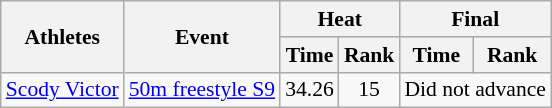<table class=wikitable style="font-size:90%">
<tr>
<th rowspan="2">Athletes</th>
<th rowspan="2">Event</th>
<th colspan="2">Heat</th>
<th colspan="2">Final</th>
</tr>
<tr>
<th>Time</th>
<th>Rank</th>
<th>Time</th>
<th>Rank</th>
</tr>
<tr align=center>
<td align=left><a href='#'>Scody Victor</a></td>
<td align=left><a href='#'>50m freestyle S9</a></td>
<td>34.26</td>
<td>15</td>
<td colspan=2>Did not advance</td>
</tr>
</table>
